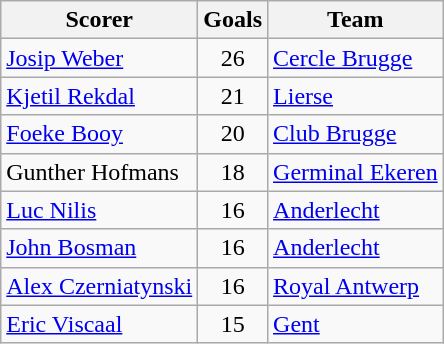<table class="wikitable">
<tr>
<th>Scorer</th>
<th>Goals</th>
<th>Team</th>
</tr>
<tr>
<td> <a href='#'>Josip Weber</a></td>
<td style="text-align:center;">26</td>
<td><a href='#'>Cercle Brugge</a></td>
</tr>
<tr>
<td> <a href='#'>Kjetil Rekdal</a></td>
<td style="text-align:center;">21</td>
<td><a href='#'>Lierse</a></td>
</tr>
<tr>
<td> <a href='#'>Foeke Booy</a></td>
<td style="text-align:center;">20</td>
<td><a href='#'>Club Brugge</a></td>
</tr>
<tr>
<td> Gunther Hofmans</td>
<td style="text-align:center;">18</td>
<td><a href='#'>Germinal Ekeren</a></td>
</tr>
<tr>
<td> <a href='#'>Luc Nilis</a></td>
<td style="text-align:center;">16</td>
<td><a href='#'>Anderlecht</a></td>
</tr>
<tr>
<td> <a href='#'>John Bosman</a></td>
<td style="text-align:center;">16</td>
<td><a href='#'>Anderlecht</a></td>
</tr>
<tr>
<td> <a href='#'>Alex Czerniatynski</a></td>
<td style="text-align:center;">16</td>
<td><a href='#'>Royal Antwerp</a></td>
</tr>
<tr>
<td> <a href='#'>Eric Viscaal</a></td>
<td style="text-align:center;">15</td>
<td><a href='#'>Gent</a></td>
</tr>
</table>
